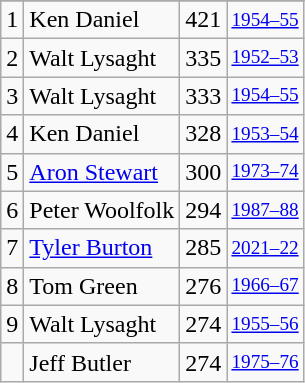<table class="wikitable">
<tr>
</tr>
<tr>
<td>1</td>
<td>Ken Daniel</td>
<td>421</td>
<td style="font-size:80%;"><a href='#'>1954–55</a></td>
</tr>
<tr>
<td>2</td>
<td>Walt Lysaght</td>
<td>335</td>
<td style="font-size:80%;"><a href='#'>1952–53</a></td>
</tr>
<tr>
<td>3</td>
<td>Walt Lysaght</td>
<td>333</td>
<td style="font-size:80%;"><a href='#'>1954–55</a></td>
</tr>
<tr>
<td>4</td>
<td>Ken Daniel</td>
<td>328</td>
<td style="font-size:80%;"><a href='#'>1953–54</a></td>
</tr>
<tr>
<td>5</td>
<td><a href='#'>Aron Stewart</a></td>
<td>300</td>
<td style="font-size:80%;"><a href='#'>1973–74</a></td>
</tr>
<tr>
<td>6</td>
<td>Peter Woolfolk</td>
<td>294</td>
<td style="font-size:80%;"><a href='#'>1987–88</a></td>
</tr>
<tr>
<td>7</td>
<td><a href='#'>Tyler Burton</a></td>
<td>285</td>
<td style="font-size:80%;"><a href='#'>2021–22</a></td>
</tr>
<tr>
<td>8</td>
<td>Tom Green</td>
<td>276</td>
<td style="font-size:80%;"><a href='#'>1966–67</a></td>
</tr>
<tr>
<td>9</td>
<td>Walt Lysaght</td>
<td>274</td>
<td style="font-size:80%;"><a href='#'>1955–56</a></td>
</tr>
<tr>
<td></td>
<td>Jeff Butler</td>
<td>274</td>
<td style="font-size:80%;"><a href='#'>1975–76</a></td>
</tr>
</table>
